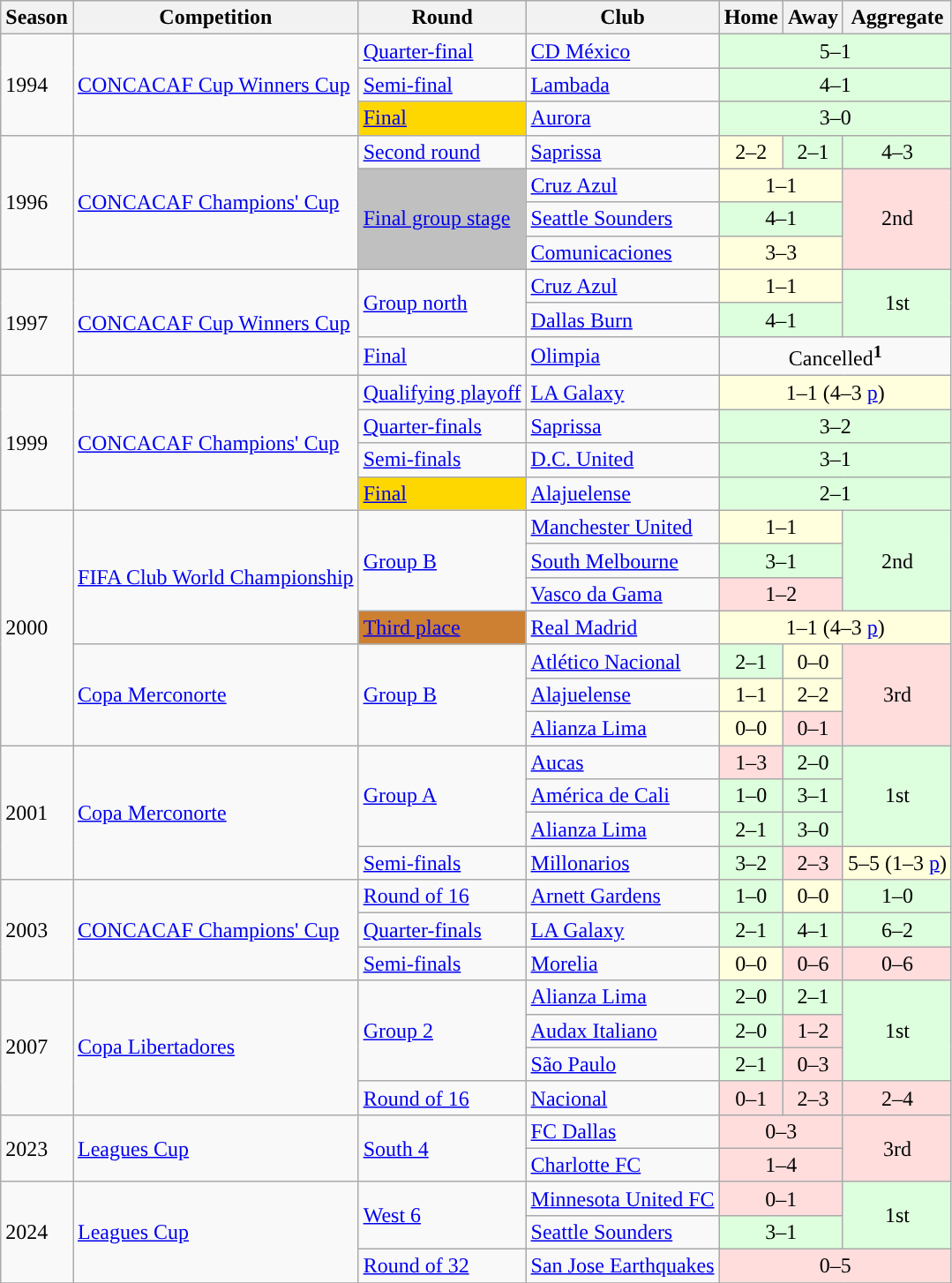<table class="wikitable">
<tr>
<th>Season</th>
<th>Competition</th>
<th>Round</th>
<th>Club</th>
<th>Home</th>
<th>Away</th>
<th>Aggregate</th>
</tr>
<tr>
<td rowspan=3>1994</td>
<td rowspan=3><a href='#'>CONCACAF Cup Winners Cup</a></td>
<td rowspan=1><a href='#'>Quarter-final</a></td>
<td> <a href='#'>CD México</a></td>
<td colspan=3 style="text-align:center; background:#dfd;">5–1</td>
</tr>
<tr>
<td rowspan=1><a href='#'>Semi-final</a></td>
<td> <a href='#'>Lambada</a></td>
<td colspan=3 style="text-align:center; background:#dfd;">4–1</td>
</tr>
<tr>
<td style="background:#FFD700"><a href='#'>Final</a></td>
<td> <a href='#'>Aurora</a></td>
<td colspan=3 style="text-align:center; background:#dfd;">3–0</td>
</tr>
<tr>
<td rowspan=4>1996</td>
<td rowspan=4><a href='#'>CONCACAF Champions' Cup</a></td>
<td><a href='#'>Second round</a></td>
<td> <a href='#'>Saprissa</a></td>
<td style="text-align:center; background:#ffd;">2–2</td>
<td style="text-align:center; background:#dfd;">2–1</td>
<td style="text-align:center; background:#dfd;">4–3</td>
</tr>
<tr>
<td rowspan=3 style="background:#C0C0C0;"><a href='#'>Final group stage</a></td>
<td> <a href='#'>Cruz Azul</a></td>
<td colspan=2 style="text-align:center; background:#ffd;">1–1</td>
<td rowspan=3 style="text-align:center; background:#fdd;">2nd</td>
</tr>
<tr>
<td> <a href='#'>Seattle Sounders</a></td>
<td colspan=2 style="text-align:center; background:#dfd;">4–1</td>
</tr>
<tr>
<td> <a href='#'>Comunicaciones</a></td>
<td colspan=2 style="text-align:center; background:#ffd;">3–3</td>
</tr>
<tr>
<td rowspan=3>1997</td>
<td rowspan=3><a href='#'>CONCACAF Cup Winners Cup</a></td>
<td rowspan=2><a href='#'>Group north</a></td>
<td> <a href='#'>Cruz Azul</a></td>
<td colspan=2 style="text-align:center; background:#ffd;">1–1</td>
<td rowspan=2 style="text-align:center; background:#dfd;">1st</td>
</tr>
<tr>
<td> <a href='#'>Dallas Burn</a></td>
<td colspan=2 style="text-align:center; background:#dfd;">4–1</td>
</tr>
<tr>
<td><a href='#'>Final</a></td>
<td> <a href='#'>Olimpia</a></td>
<td colspan=3 style="text-align:center">Cancelled<sup><strong>1</strong></sup></td>
</tr>
<tr>
<td rowspan=4>1999</td>
<td rowspan=4><a href='#'>CONCACAF Champions' Cup</a></td>
<td rowspan=1><a href='#'>Qualifying playoff</a></td>
<td> <a href='#'>LA Galaxy</a></td>
<td colspan=3 style="text-align:center;background:#ffd;">1–1 (4–3 <a href='#'>p</a>)</td>
</tr>
<tr>
<td rowspan=1><a href='#'>Quarter-finals</a></td>
<td> <a href='#'>Saprissa</a></td>
<td colspan=3 style="text-align:center;background:#dfd;">3–2</td>
</tr>
<tr>
<td rowspan=1><a href='#'>Semi-finals</a></td>
<td> <a href='#'>D.C. United</a></td>
<td colspan=3 style="text-align:center;background:#dfd;">3–1</td>
</tr>
<tr>
<td rowspan=1 style="background:#FFD700"><a href='#'>Final</a></td>
<td> <a href='#'>Alajuelense</a></td>
<td colspan=3 style="text-align:center;background:#dfd;">2–1</td>
</tr>
<tr>
<td rowspan=7>2000</td>
<td rowspan=4><a href='#'>FIFA Club World Championship</a></td>
<td rowspan=3><a href='#'>Group B</a></td>
<td> <a href='#'>Manchester United</a></td>
<td colspan=2 style="text-align:center; background:#ffd;">1–1</td>
<td rowspan=3 style="text-align:center; background:#dfd;">2nd</td>
</tr>
<tr>
<td> <a href='#'>South Melbourne</a></td>
<td colspan=2 style="text-align:center; background:#dfd;">3–1</td>
</tr>
<tr>
<td> <a href='#'>Vasco da Gama</a></td>
<td colspan=2 style="text-align:center; background:#fdd;">1–2</td>
</tr>
<tr>
<td rowspan=1 style="background:#CD7F32"><a href='#'>Third place</a></td>
<td> <a href='#'>Real Madrid</a></td>
<td colspan=3 style="text-align:center;background:#ffd;">1–1 (4–3 <a href='#'>p</a>)</td>
</tr>
<tr>
<td rowspan=3><a href='#'> Copa Merconorte</a></td>
<td rowspan=3><a href='#'>Group B</a></td>
<td> <a href='#'>Atlético Nacional</a></td>
<td style="text-align:center; background:#dfd;">2–1</td>
<td style="text-align:center; background:#ffd;">0–0</td>
<td rowspan=3 style="text-align:center; background:#fdd;">3rd</td>
</tr>
<tr>
<td> <a href='#'>Alajuelense</a></td>
<td style="text-align:center; background:#ffd;">1–1</td>
<td style="text-align:center; background:#ffd;">2–2</td>
</tr>
<tr>
<td> <a href='#'>Alianza Lima</a></td>
<td style="text-align:center; background:#ffd;">0–0</td>
<td style="text-align:center; background:#fdd;">0–1</td>
</tr>
<tr>
<td rowspan=4>2001</td>
<td rowspan=4><a href='#'>Copa Merconorte</a></td>
<td rowspan=3><a href='#'>Group A</a></td>
<td> <a href='#'>Aucas</a></td>
<td style="text-align:center; background:#fdd;">1–3</td>
<td style="text-align:center; background:#dfd;">2–0</td>
<td rowspan=3 style="text-align:center; background:#dfd;">1st</td>
</tr>
<tr>
<td> <a href='#'>América de Cali</a></td>
<td style="text-align:center; background:#dfd;">1–0</td>
<td style="text-align:center; background:#dfd;">3–1</td>
</tr>
<tr>
<td> <a href='#'>Alianza Lima</a></td>
<td style="text-align:center; background:#dfd;">2–1</td>
<td style="text-align:center; background:#dfd;">3–0</td>
</tr>
<tr>
<td rowspan=1><a href='#'>Semi-finals</a></td>
<td> <a href='#'>Millonarios</a></td>
<td style="text-align:center; background:#dfd;">3–2</td>
<td style="text-align:center; background:#fdd;">2–3</td>
<td rowspan=1 style="text-align:center; background:#ffd;">5–5 (1–3 <a href='#'>p</a>)</td>
</tr>
<tr>
<td rowspan=3>2003</td>
<td rowspan=3><a href='#'>CONCACAF Champions' Cup</a></td>
<td rowspan=1><a href='#'>Round of 16</a></td>
<td> <a href='#'>Arnett Gardens</a></td>
<td style="text-align:center; background:#dfd;">1–0</td>
<td style="text-align:center; background:#ffd;">0–0</td>
<td style="text-align:center; background:#dfd;">1–0</td>
</tr>
<tr>
<td rowspan=1><a href='#'>Quarter-finals</a></td>
<td> <a href='#'>LA Galaxy</a></td>
<td style="text-align:center; background:#dfd;">2–1</td>
<td style="text-align:center; background:#dfd;">4–1</td>
<td style="text-align:center; background:#dfd;">6–2</td>
</tr>
<tr>
<td rowspan=1><a href='#'>Semi-finals</a></td>
<td> <a href='#'>Morelia</a></td>
<td style="text-align:center; background:#ffd;">0–0</td>
<td style="text-align:center; background:#fdd;">0–6</td>
<td style="text-align:center; background:#fdd;">0–6</td>
</tr>
<tr>
<td rowspan=4>2007</td>
<td rowspan=4><a href='#'>Copa Libertadores</a></td>
<td rowspan=3><a href='#'>Group 2</a></td>
<td> <a href='#'>Alianza Lima</a></td>
<td style="text-align:center; background:#dfd;">2–0</td>
<td style="text-align:center; background:#dfd;">2–1</td>
<td rowspan=3 style="text-align:center; background:#dfd;">1st</td>
</tr>
<tr>
<td> <a href='#'>Audax Italiano</a></td>
<td style="text-align:center; background:#dfd;">2–0</td>
<td style="text-align:center; background:#fdd;">1–2</td>
</tr>
<tr>
<td> <a href='#'>São Paulo</a></td>
<td style="text-align:center; background:#dfd;">2–1</td>
<td style="text-align:center; background:#fdd;">0–3</td>
</tr>
<tr>
<td rowspan=1><a href='#'>Round of 16</a></td>
<td> <a href='#'>Nacional</a></td>
<td style="text-align:center; background:#fdd;">0–1</td>
<td style="text-align:center; background:#fdd;">2–3</td>
<td style="text-align:center; background:#fdd;">2–4</td>
</tr>
<tr>
<td rowspan=2>2023</td>
<td rowspan=2><a href='#'>Leagues Cup</a></td>
<td rowspan=2><a href='#'>South 4</a></td>
<td> <a href='#'>FC Dallas</a></td>
<td colspan=2 style="text-align:center; background:#fdd;">0–3</td>
<td rowspan=2 style="text-align:center; background:#fdd;">3rd</td>
</tr>
<tr>
<td> <a href='#'>Charlotte FC</a></td>
<td colspan=2 style="text-align:center; background:#fdd;">1–4</td>
</tr>
<tr>
<td rowspan=3>2024</td>
<td rowspan=3><a href='#'>Leagues Cup</a></td>
<td rowspan=2><a href='#'>West 6</a></td>
<td> <a href='#'>Minnesota United FC</a></td>
<td colspan=2 style="text-align:center; background:#fdd;">0–1</td>
<td rowspan=2 style="text-align:center; background:#dfd;">1st</td>
</tr>
<tr>
<td> <a href='#'>Seattle Sounders</a></td>
<td colspan=2 style="text-align:center; background:#dfd;">3–1</td>
</tr>
<tr>
<td rowspan=1><a href='#'>Round of 32</a></td>
<td> <a href='#'>San Jose Earthquakes</a></td>
<td colspan=3 style="text-align:center; background:#fdd;">0–5</td>
</tr>
<tr>
</tr>
</table>
